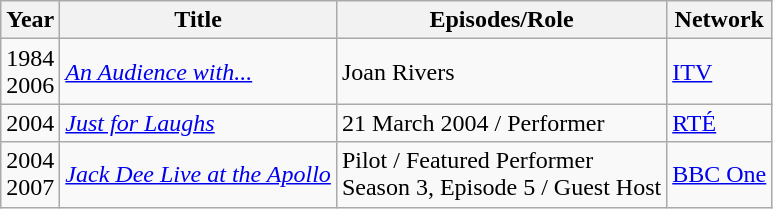<table class="wikitable sortable">
<tr>
<th>Year</th>
<th>Title</th>
<th>Episodes/Role</th>
<th>Network</th>
</tr>
<tr>
<td>1984<br>2006</td>
<td><em><a href='#'>An Audience with...</a></em></td>
<td>Joan Rivers</td>
<td><a href='#'>ITV</a></td>
</tr>
<tr>
<td>2004</td>
<td><em><a href='#'>Just for Laughs</a></em></td>
<td>21 March 2004 / Performer</td>
<td><a href='#'>RTÉ</a></td>
</tr>
<tr>
<td>2004<br>2007</td>
<td><em><a href='#'>Jack Dee Live at the Apollo</a></em></td>
<td>Pilot / Featured Performer<br>Season 3, Episode 5 / Guest Host</td>
<td><a href='#'>BBC One</a></td>
</tr>
</table>
